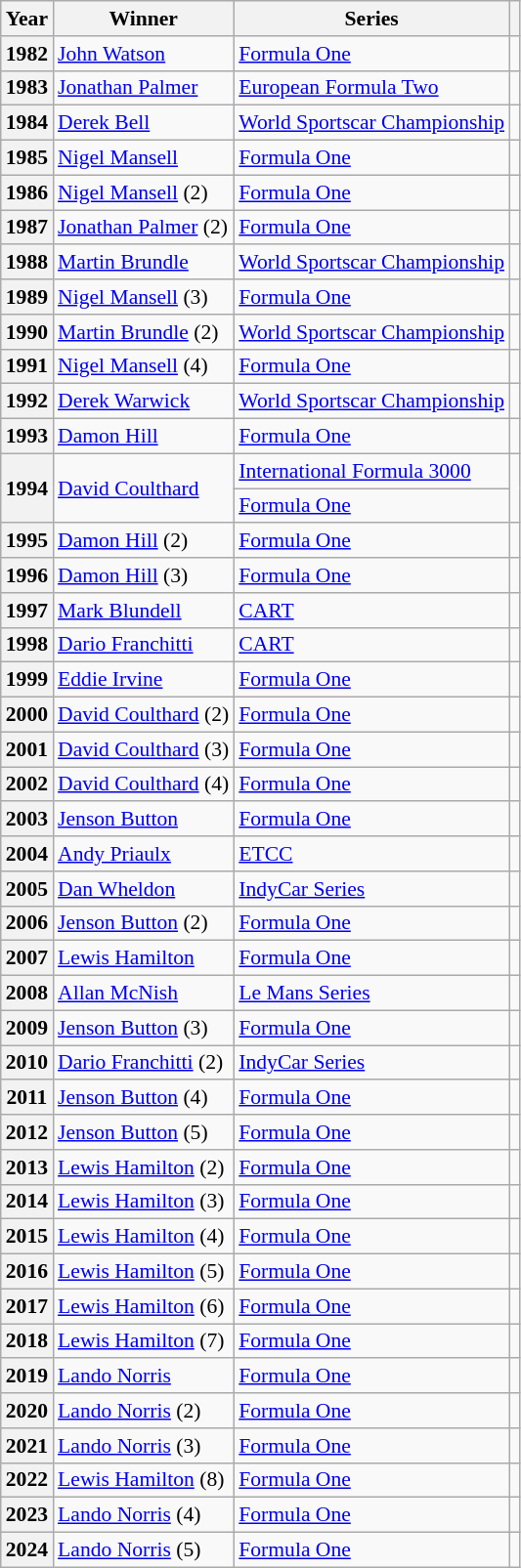<table class="wikitable" style="font-size: 90%;">
<tr>
<th>Year</th>
<th>Winner</th>
<th>Series</th>
<th></th>
</tr>
<tr>
<th>1982</th>
<td><a href='#'>John Watson</a></td>
<td><a href='#'>Formula One</a></td>
<td></td>
</tr>
<tr>
<th>1983</th>
<td><a href='#'>Jonathan Palmer</a></td>
<td><a href='#'>European Formula Two</a></td>
<td></td>
</tr>
<tr>
<th>1984</th>
<td><a href='#'>Derek Bell</a></td>
<td><a href='#'>World Sportscar Championship</a></td>
<td></td>
</tr>
<tr>
<th>1985</th>
<td><a href='#'>Nigel Mansell</a></td>
<td><a href='#'>Formula One</a></td>
<td></td>
</tr>
<tr>
<th>1986</th>
<td><a href='#'>Nigel Mansell</a> (2)</td>
<td><a href='#'>Formula One</a></td>
<td></td>
</tr>
<tr>
<th>1987</th>
<td><a href='#'>Jonathan Palmer</a> (2)</td>
<td><a href='#'>Formula One</a></td>
<td></td>
</tr>
<tr>
<th>1988</th>
<td><a href='#'>Martin Brundle</a></td>
<td><a href='#'>World Sportscar Championship</a></td>
<td></td>
</tr>
<tr>
<th>1989</th>
<td><a href='#'>Nigel Mansell</a> (3)</td>
<td><a href='#'>Formula One</a></td>
<td></td>
</tr>
<tr>
<th>1990</th>
<td><a href='#'>Martin Brundle</a> (2)</td>
<td><a href='#'>World Sportscar Championship</a></td>
<td></td>
</tr>
<tr>
<th>1991</th>
<td><a href='#'>Nigel Mansell</a> (4)</td>
<td><a href='#'>Formula One</a></td>
<td></td>
</tr>
<tr>
<th>1992</th>
<td><a href='#'>Derek Warwick</a></td>
<td><a href='#'>World Sportscar Championship</a></td>
<td></td>
</tr>
<tr>
<th>1993</th>
<td><a href='#'>Damon Hill</a></td>
<td><a href='#'>Formula One</a></td>
<td></td>
</tr>
<tr>
<th rowspan=2>1994</th>
<td rowspan=2><a href='#'>David Coulthard</a></td>
<td><a href='#'>International Formula 3000</a></td>
<td rowspan=2></td>
</tr>
<tr>
<td><a href='#'>Formula One</a></td>
</tr>
<tr>
<th>1995</th>
<td><a href='#'>Damon Hill</a> (2)</td>
<td><a href='#'>Formula One</a></td>
<td></td>
</tr>
<tr>
<th>1996</th>
<td><a href='#'>Damon Hill</a> (3)</td>
<td><a href='#'>Formula One</a></td>
<td></td>
</tr>
<tr>
<th>1997</th>
<td><a href='#'>Mark Blundell</a></td>
<td><a href='#'>CART</a></td>
<td></td>
</tr>
<tr>
<th>1998</th>
<td><a href='#'>Dario Franchitti</a></td>
<td><a href='#'>CART</a></td>
<td></td>
</tr>
<tr>
<th>1999</th>
<td><a href='#'>Eddie Irvine</a></td>
<td><a href='#'>Formula One</a></td>
<td></td>
</tr>
<tr>
<th>2000</th>
<td><a href='#'>David Coulthard</a> (2)</td>
<td><a href='#'>Formula One</a></td>
<td></td>
</tr>
<tr>
<th>2001</th>
<td><a href='#'>David Coulthard</a> (3)</td>
<td><a href='#'>Formula One</a></td>
<td></td>
</tr>
<tr>
<th>2002</th>
<td><a href='#'>David Coulthard</a> (4)</td>
<td><a href='#'>Formula One</a></td>
<td></td>
</tr>
<tr>
<th>2003</th>
<td><a href='#'>Jenson Button</a></td>
<td><a href='#'>Formula One</a></td>
<td></td>
</tr>
<tr>
<th>2004</th>
<td><a href='#'>Andy Priaulx</a></td>
<td><a href='#'>ETCC</a></td>
<td></td>
</tr>
<tr>
<th>2005</th>
<td><a href='#'>Dan Wheldon</a></td>
<td><a href='#'>IndyCar Series</a></td>
<td></td>
</tr>
<tr>
<th>2006</th>
<td><a href='#'>Jenson Button</a> (2)</td>
<td><a href='#'>Formula One</a></td>
<td></td>
</tr>
<tr>
<th>2007</th>
<td><a href='#'>Lewis Hamilton</a></td>
<td><a href='#'>Formula One</a></td>
<td></td>
</tr>
<tr>
<th>2008</th>
<td><a href='#'>Allan McNish</a></td>
<td><a href='#'>Le Mans Series</a></td>
<td></td>
</tr>
<tr>
<th>2009</th>
<td><a href='#'>Jenson Button</a> (3)</td>
<td><a href='#'>Formula One</a></td>
<td></td>
</tr>
<tr>
<th>2010</th>
<td><a href='#'>Dario Franchitti</a> (2)</td>
<td><a href='#'>IndyCar Series</a></td>
<td></td>
</tr>
<tr>
<th>2011</th>
<td><a href='#'>Jenson Button</a> (4)</td>
<td><a href='#'>Formula One</a></td>
<td></td>
</tr>
<tr>
<th>2012</th>
<td><a href='#'>Jenson Button</a> (5)</td>
<td><a href='#'>Formula One</a></td>
<td></td>
</tr>
<tr>
<th>2013</th>
<td><a href='#'>Lewis Hamilton</a> (2)</td>
<td><a href='#'>Formula One</a></td>
<td></td>
</tr>
<tr>
<th>2014</th>
<td><a href='#'>Lewis Hamilton</a> (3)</td>
<td><a href='#'>Formula One</a></td>
<td></td>
</tr>
<tr>
<th>2015</th>
<td><a href='#'>Lewis Hamilton</a> (4)</td>
<td><a href='#'>Formula One</a></td>
<td></td>
</tr>
<tr>
<th>2016</th>
<td><a href='#'>Lewis Hamilton</a> (5)</td>
<td><a href='#'>Formula One</a></td>
<td></td>
</tr>
<tr>
<th>2017</th>
<td><a href='#'>Lewis Hamilton</a> (6)</td>
<td><a href='#'>Formula One</a></td>
<td></td>
</tr>
<tr>
<th>2018</th>
<td><a href='#'>Lewis Hamilton</a> (7)</td>
<td><a href='#'>Formula One</a></td>
<td></td>
</tr>
<tr>
<th>2019</th>
<td><a href='#'>Lando Norris</a></td>
<td><a href='#'>Formula One</a></td>
<td></td>
</tr>
<tr>
<th>2020</th>
<td><a href='#'>Lando Norris</a> (2)</td>
<td><a href='#'>Formula One</a></td>
<td></td>
</tr>
<tr>
<th>2021</th>
<td><a href='#'>Lando Norris</a> (3)</td>
<td><a href='#'>Formula One</a></td>
<td></td>
</tr>
<tr>
<th>2022</th>
<td><a href='#'>Lewis Hamilton</a> (8)</td>
<td><a href='#'>Formula One</a></td>
<td></td>
</tr>
<tr>
<th>2023</th>
<td><a href='#'>Lando Norris</a> (4)</td>
<td><a href='#'>Formula One</a></td>
<td></td>
</tr>
<tr>
<th>2024</th>
<td><a href='#'>Lando Norris</a> (5)</td>
<td><a href='#'>Formula One</a></td>
<td></td>
</tr>
</table>
